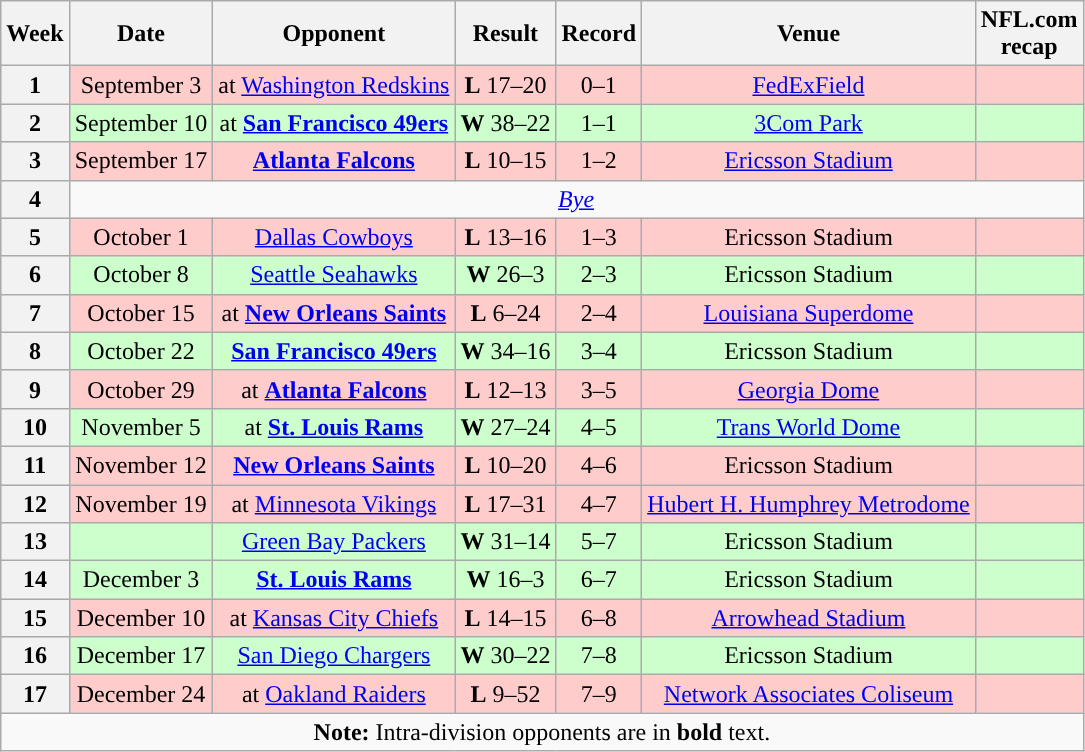<table class="wikitable" style="text-align:center">
<tr>
<th>Week</th>
<th>Date</th>
<th>Opponent</th>
<th>Result</th>
<th>Record</th>
<th>Venue</th>
<th>NFL.com<br>recap</th>
</tr>
<tr style="background:#fcc">
<th>1</th>
<td>September 3</td>
<td>at <a href='#'>Washington Redskins</a></td>
<td><strong>L</strong> 17–20</td>
<td>0–1</td>
<td><a href='#'>FedExField</a></td>
<td></td>
</tr>
<tr style="background:#cfc">
<th>2</th>
<td>September 10</td>
<td>at <strong><a href='#'>San Francisco 49ers</a></strong></td>
<td><strong>W</strong> 38–22</td>
<td>1–1</td>
<td><a href='#'>3Com Park</a></td>
<td></td>
</tr>
<tr style="background:#fcc">
<th>3</th>
<td>September 17</td>
<td><strong><a href='#'>Atlanta Falcons</a></strong></td>
<td><strong>L</strong> 10–15</td>
<td>1–2</td>
<td><a href='#'>Ericsson Stadium</a></td>
<td></td>
</tr>
<tr>
<th>4</th>
<td colspan="7"><em><a href='#'>Bye</a></em></td>
</tr>
<tr style="background:#fcc">
<th>5</th>
<td>October 1</td>
<td><a href='#'>Dallas Cowboys</a></td>
<td><strong>L</strong> 13–16 </td>
<td>1–3</td>
<td>Ericsson Stadium</td>
<td></td>
</tr>
<tr style="background:#cfc">
<th>6</th>
<td>October 8</td>
<td><a href='#'>Seattle Seahawks</a></td>
<td><strong>W</strong> 26–3</td>
<td>2–3</td>
<td>Ericsson Stadium</td>
<td></td>
</tr>
<tr style="background:#fcc">
<th>7</th>
<td>October 15</td>
<td>at <strong><a href='#'>New Orleans Saints</a></strong></td>
<td><strong>L</strong> 6–24</td>
<td>2–4</td>
<td><a href='#'>Louisiana Superdome</a></td>
<td></td>
</tr>
<tr style="background:#cfc">
<th>8</th>
<td>October 22</td>
<td><strong><a href='#'>San Francisco 49ers</a></strong></td>
<td><strong>W</strong> 34–16</td>
<td>3–4</td>
<td>Ericsson Stadium</td>
<td></td>
</tr>
<tr style="background:#fcc">
<th>9</th>
<td>October 29</td>
<td>at <strong><a href='#'>Atlanta Falcons</a></strong></td>
<td><strong>L</strong> 12–13</td>
<td>3–5</td>
<td><a href='#'>Georgia Dome</a></td>
<td></td>
</tr>
<tr style="background:#cfc">
<th>10</th>
<td>November 5</td>
<td>at <strong><a href='#'>St. Louis Rams</a></strong></td>
<td><strong>W</strong> 27–24</td>
<td>4–5</td>
<td><a href='#'>Trans World Dome</a></td>
<td></td>
</tr>
<tr style="background:#fcc">
<th>11</th>
<td>November 12</td>
<td><strong><a href='#'>New Orleans Saints</a></strong></td>
<td><strong>L</strong> 10–20</td>
<td>4–6</td>
<td>Ericsson Stadium</td>
<td></td>
</tr>
<tr style="background:#fcc">
<th>12</th>
<td>November 19</td>
<td>at <a href='#'>Minnesota Vikings</a></td>
<td><strong>L</strong> 17–31</td>
<td>4–7</td>
<td><a href='#'>Hubert H. Humphrey Metrodome</a></td>
<td></td>
</tr>
<tr style="background:#cfc">
<th>13</th>
<td></td>
<td><a href='#'>Green Bay Packers</a></td>
<td><strong>W</strong> 31–14</td>
<td>5–7</td>
<td>Ericsson Stadium</td>
<td></td>
</tr>
<tr style="background:#cfc">
<th>14</th>
<td>December 3</td>
<td><strong><a href='#'>St. Louis Rams</a></strong></td>
<td><strong>W</strong> 16–3</td>
<td>6–7</td>
<td>Ericsson Stadium</td>
<td></td>
</tr>
<tr style="background:#fcc">
<th>15</th>
<td>December 10</td>
<td>at <a href='#'>Kansas City Chiefs</a></td>
<td><strong>L</strong> 14–15</td>
<td>6–8</td>
<td><a href='#'>Arrowhead Stadium</a></td>
<td></td>
</tr>
<tr style="background:#cfc">
<th>16</th>
<td>December 17</td>
<td><a href='#'>San Diego Chargers</a></td>
<td><strong>W</strong> 30–22</td>
<td>7–8</td>
<td>Ericsson Stadium</td>
<td></td>
</tr>
<tr style="background:#fcc">
<th>17</th>
<td>December 24</td>
<td>at <a href='#'>Oakland Raiders</a></td>
<td><strong>L</strong> 9–52</td>
<td>7–9</td>
<td><a href='#'>Network Associates Coliseum</a></td>
<td></td>
</tr>
<tr>
<td colspan="8"><strong>Note:</strong> Intra-division opponents are in <strong>bold</strong> text.</td>
</tr>
</table>
